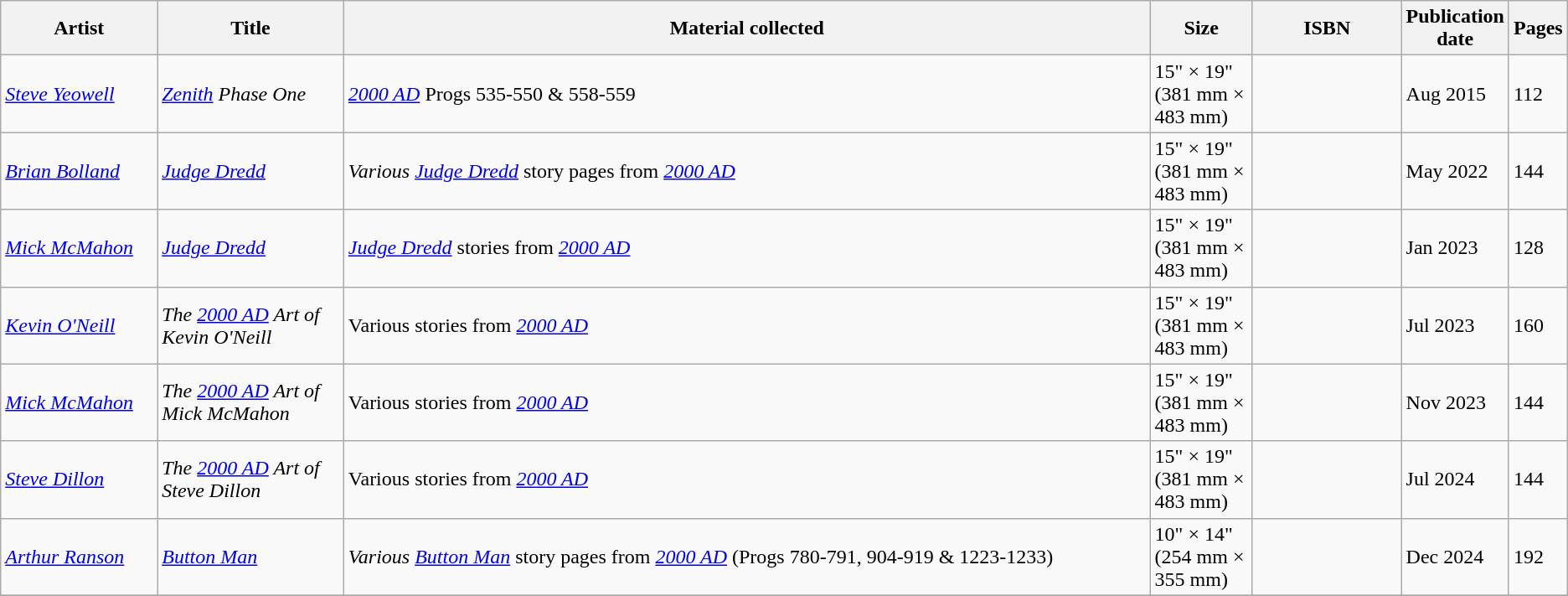<table class="wikitable">
<tr>
<th width="120">Artist</th>
<th width="145">Title</th>
<th width="665">Material collected</th>
<th width="75">Size</th>
<th width="115">ISBN</th>
<th width="25">Publication date</th>
<th width="25">Pages</th>
</tr>
<tr>
<td><em><a href='#'>Steve Yeowell</a></em></td>
<td><em><a href='#'>Zenith</a> Phase One</em></td>
<td><em><a href='#'>2000 AD</a></em> Progs 535-550 & 558-559</td>
<td>15" × 19"<br>(381 mm × 483 mm)</td>
<td><small></small></td>
<td>Aug 2015</td>
<td>112</td>
</tr>
<tr>
<td><em><a href='#'>Brian Bolland</a></em></td>
<td><em><a href='#'>Judge Dredd</a></em></td>
<td><em>Various <a href='#'>Judge Dredd</a></em> story pages from <em><a href='#'>2000 AD</a></em></td>
<td>15" × 19"<br>(381 mm × 483 mm)</td>
<td><small></small></td>
<td>May 2022</td>
<td>144</td>
</tr>
<tr>
<td><em><a href='#'>Mick McMahon</a></em></td>
<td><em><a href='#'>Judge Dredd</a></em></td>
<td><em><a href='#'>Judge Dredd</a></em> stories from <em><a href='#'>2000 AD</a></em></td>
<td>15" × 19"<br>(381 mm × 483 mm)</td>
<td><small></small></td>
<td>Jan 2023</td>
<td>128</td>
</tr>
<tr>
<td><em><a href='#'>Kevin O'Neill</a></em></td>
<td><em>The <a href='#'>2000 AD</a> Art of Kevin O'Neill</em></td>
<td>Various stories from <em><a href='#'>2000 AD</a></em></td>
<td>15" × 19"<br>(381 mm × 483 mm)</td>
<td><small></small></td>
<td>Jul 2023</td>
<td>160</td>
</tr>
<tr>
<td><em><a href='#'>Mick McMahon</a></em></td>
<td><em>The <a href='#'>2000 AD</a> Art of Mick McMahon</em></td>
<td>Various stories from <em><a href='#'>2000 AD</a></em></td>
<td>15" × 19"<br>(381 mm × 483 mm)</td>
<td><small></small></td>
<td>Nov 2023</td>
<td>144</td>
</tr>
<tr>
<td><em><a href='#'>Steve Dillon</a></em></td>
<td><em>The <a href='#'>2000 AD</a> Art of Steve Dillon</em></td>
<td>Various stories from <em><a href='#'>2000 AD</a></em></td>
<td>15" × 19"<br>(381 mm × 483 mm)</td>
<td><small></small></td>
<td>Jul 2024</td>
<td>144</td>
</tr>
<tr>
<td><em><a href='#'>Arthur Ranson</a></em></td>
<td><em><a href='#'>Button Man</a></em></td>
<td><em>Various <a href='#'>Button Man</a></em> story pages from <em><a href='#'>2000 AD</a></em> (Progs 780-791, 904-919 & 1223-1233)</td>
<td>10" × 14"<br>(254 mm × 355 mm)</td>
<td><small></small></td>
<td>Dec 2024</td>
<td>192</td>
</tr>
<tr>
</tr>
</table>
